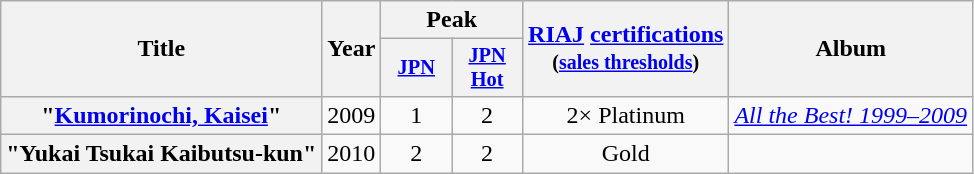<table class="wikitable plainrowheaders" style="text-align: center;" border="1">
<tr>
<th rowspan="2" scope="col">Title</th>
<th rowspan="2" scope="col">Year</th>
<th colspan="2" scope="col">Peak</th>
<th rowspan="2" scope="col"><a href='#'>RIAJ</a> <a href='#'>certifications</a><br><small>(<a href='#'>sales thresholds</a>)</small></th>
<th rowspan="2" scope="col">Album</th>
</tr>
<tr>
<th scope="col" style="width:3em;font-size:85%;"><a href='#'>JPN</a><br></th>
<th scope="col" style="width:3em;font-size:85%;"><a href='#'>JPN</a><br><a href='#'>Hot</a><br></th>
</tr>
<tr>
<th scope="row">"<a href='#'>Kumorinochi, Kaisei</a>"</th>
<td>2009</td>
<td>1</td>
<td>2</td>
<td>2× Platinum</td>
<td><em><a href='#'>All the Best! 1999–2009</a></em></td>
</tr>
<tr>
<th scope="row">"Yukai Tsukai Kaibutsu-kun"</th>
<td>2010</td>
<td>2</td>
<td>2</td>
<td>Gold</td>
<td></td>
</tr>
</table>
